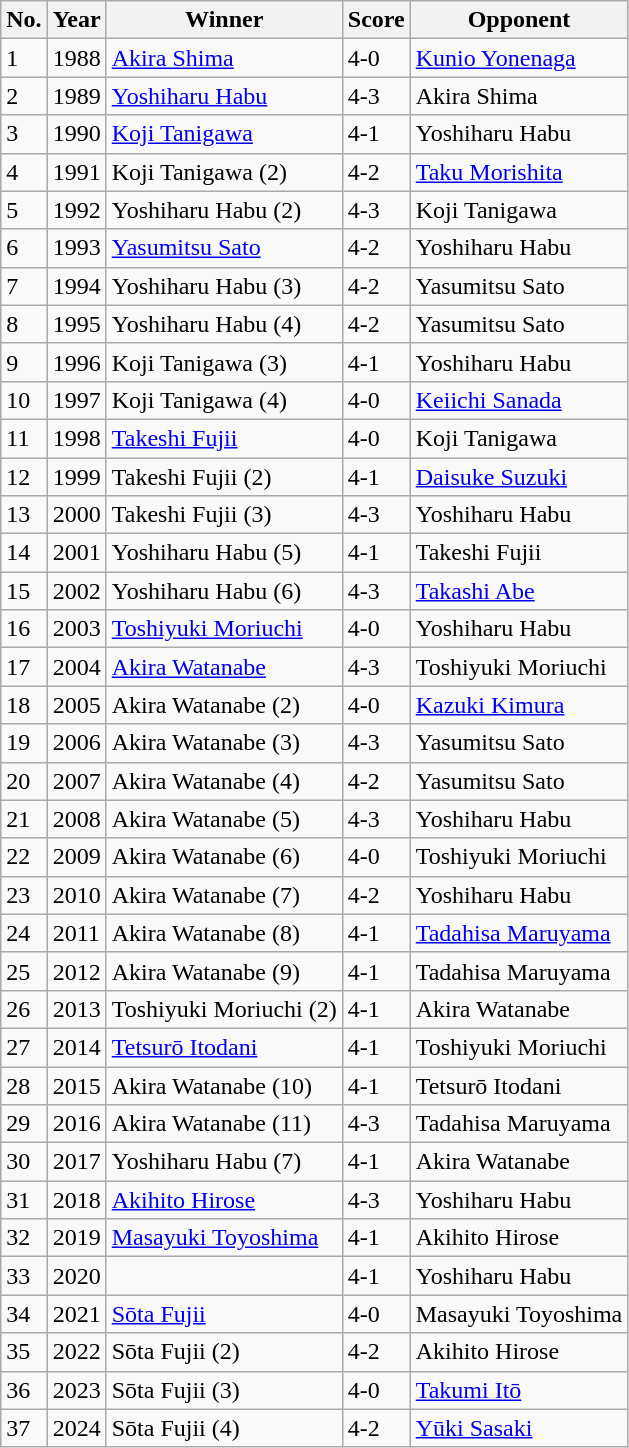<table class="wikitable sortable">
<tr>
<th>No.</th>
<th>Year</th>
<th>Winner</th>
<th>Score</th>
<th>Opponent</th>
</tr>
<tr>
<td>1</td>
<td>1988</td>
<td><a href='#'>Akira Shima</a></td>
<td>4-0</td>
<td><a href='#'>Kunio Yonenaga</a></td>
</tr>
<tr>
<td>2</td>
<td>1989</td>
<td><a href='#'>Yoshiharu Habu</a></td>
<td>4-3</td>
<td>Akira Shima</td>
</tr>
<tr>
<td>3</td>
<td>1990</td>
<td><a href='#'>Koji Tanigawa</a></td>
<td>4-1</td>
<td>Yoshiharu Habu</td>
</tr>
<tr>
<td>4</td>
<td>1991</td>
<td>Koji Tanigawa (2)</td>
<td>4-2</td>
<td><a href='#'>Taku Morishita</a></td>
</tr>
<tr>
<td>5</td>
<td>1992</td>
<td>Yoshiharu Habu (2)</td>
<td>4-3</td>
<td>Koji Tanigawa</td>
</tr>
<tr>
<td>6</td>
<td>1993</td>
<td><a href='#'>Yasumitsu Sato</a></td>
<td>4-2</td>
<td>Yoshiharu Habu</td>
</tr>
<tr>
<td>7</td>
<td>1994</td>
<td>Yoshiharu Habu (3)</td>
<td>4-2</td>
<td>Yasumitsu Sato</td>
</tr>
<tr>
<td>8</td>
<td>1995</td>
<td>Yoshiharu Habu (4)</td>
<td>4-2</td>
<td>Yasumitsu Sato</td>
</tr>
<tr>
<td>9</td>
<td>1996</td>
<td>Koji Tanigawa (3)</td>
<td>4-1</td>
<td>Yoshiharu Habu</td>
</tr>
<tr>
<td>10</td>
<td>1997</td>
<td>Koji Tanigawa (4)</td>
<td>4-0</td>
<td><a href='#'>Keiichi Sanada</a></td>
</tr>
<tr>
<td>11</td>
<td>1998</td>
<td><a href='#'>Takeshi Fujii</a></td>
<td>4-0</td>
<td>Koji Tanigawa</td>
</tr>
<tr>
<td>12</td>
<td>1999</td>
<td>Takeshi Fujii (2)</td>
<td>4-1</td>
<td><a href='#'>Daisuke Suzuki</a></td>
</tr>
<tr>
<td>13</td>
<td>2000</td>
<td>Takeshi Fujii (3)</td>
<td>4-3</td>
<td>Yoshiharu Habu</td>
</tr>
<tr>
<td>14</td>
<td>2001</td>
<td>Yoshiharu Habu (5)</td>
<td>4-1</td>
<td>Takeshi Fujii</td>
</tr>
<tr>
<td>15</td>
<td>2002</td>
<td>Yoshiharu Habu (6)</td>
<td>4-3</td>
<td><a href='#'>Takashi Abe</a></td>
</tr>
<tr>
<td>16</td>
<td>2003</td>
<td><a href='#'>Toshiyuki Moriuchi</a></td>
<td>4-0</td>
<td>Yoshiharu Habu</td>
</tr>
<tr>
<td>17</td>
<td>2004</td>
<td><a href='#'>Akira Watanabe</a></td>
<td>4-3</td>
<td>Toshiyuki Moriuchi</td>
</tr>
<tr>
<td>18</td>
<td>2005</td>
<td>Akira Watanabe (2)</td>
<td>4-0</td>
<td><a href='#'>Kazuki Kimura</a></td>
</tr>
<tr>
<td>19</td>
<td>2006</td>
<td>Akira Watanabe (3)</td>
<td>4-3</td>
<td>Yasumitsu Sato</td>
</tr>
<tr>
<td>20</td>
<td>2007</td>
<td>Akira Watanabe (4)</td>
<td>4-2</td>
<td>Yasumitsu Sato</td>
</tr>
<tr>
<td>21</td>
<td>2008</td>
<td>Akira Watanabe (5)</td>
<td>4-3</td>
<td>Yoshiharu Habu</td>
</tr>
<tr>
<td>22</td>
<td>2009</td>
<td>Akira Watanabe (6)</td>
<td>4-0</td>
<td>Toshiyuki Moriuchi</td>
</tr>
<tr>
<td>23</td>
<td>2010</td>
<td>Akira Watanabe (7)</td>
<td>4-2</td>
<td>Yoshiharu Habu</td>
</tr>
<tr>
<td>24</td>
<td>2011</td>
<td>Akira Watanabe (8)</td>
<td>4-1</td>
<td><a href='#'>Tadahisa Maruyama</a></td>
</tr>
<tr>
<td>25</td>
<td>2012</td>
<td>Akira Watanabe (9)</td>
<td>4-1</td>
<td>Tadahisa Maruyama</td>
</tr>
<tr>
<td>26</td>
<td>2013</td>
<td>Toshiyuki Moriuchi (2)</td>
<td>4-1</td>
<td>Akira Watanabe</td>
</tr>
<tr>
<td>27</td>
<td>2014</td>
<td><a href='#'>Tetsurō Itodani</a></td>
<td>4-1</td>
<td>Toshiyuki Moriuchi</td>
</tr>
<tr>
<td>28</td>
<td>2015</td>
<td>Akira Watanabe (10)</td>
<td>4-1</td>
<td>Tetsurō Itodani</td>
</tr>
<tr>
<td>29</td>
<td>2016</td>
<td>Akira Watanabe (11)</td>
<td>4-3</td>
<td>Tadahisa Maruyama</td>
</tr>
<tr>
<td>30</td>
<td>2017</td>
<td>Yoshiharu Habu (7)</td>
<td>4-1</td>
<td>Akira Watanabe</td>
</tr>
<tr>
<td>31</td>
<td>2018</td>
<td><a href='#'>Akihito Hirose</a></td>
<td>4-3</td>
<td>Yoshiharu Habu</td>
</tr>
<tr>
<td>32</td>
<td>2019</td>
<td><a href='#'>Masayuki Toyoshima</a></td>
<td>4-1</td>
<td>Akihito Hirose</td>
</tr>
<tr>
<td>33</td>
<td>2020</td>
<td></td>
<td>4-1</td>
<td>Yoshiharu Habu</td>
</tr>
<tr>
<td>34</td>
<td>2021</td>
<td><a href='#'>Sōta Fujii</a></td>
<td>4-0</td>
<td>Masayuki Toyoshima</td>
</tr>
<tr>
<td>35</td>
<td>2022</td>
<td>Sōta Fujii (2)</td>
<td>4-2</td>
<td>Akihito Hirose</td>
</tr>
<tr>
<td>36</td>
<td>2023</td>
<td>Sōta Fujii (3)</td>
<td>4-0</td>
<td><a href='#'>Takumi Itō</a></td>
</tr>
<tr>
<td>37</td>
<td>2024</td>
<td>Sōta Fujii (4)</td>
<td>4-2</td>
<td><a href='#'>Yūki Sasaki</a></td>
</tr>
</table>
